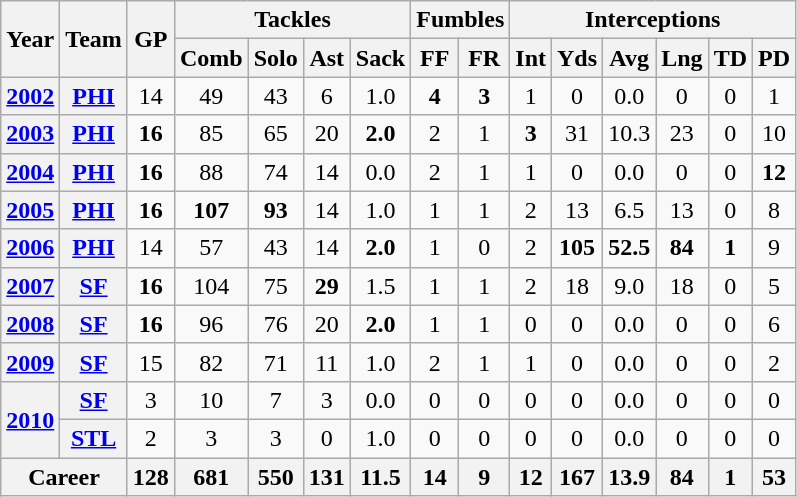<table class="wikitable" style="text-align:center">
<tr>
<th rowspan="2">Year</th>
<th rowspan="2">Team</th>
<th rowspan="2">GP</th>
<th colspan="4">Tackles</th>
<th colspan="2">Fumbles</th>
<th colspan="6">Interceptions</th>
</tr>
<tr>
<th>Comb</th>
<th>Solo</th>
<th>Ast</th>
<th>Sack</th>
<th>FF</th>
<th>FR</th>
<th>Int</th>
<th>Yds</th>
<th>Avg</th>
<th>Lng</th>
<th>TD</th>
<th>PD</th>
</tr>
<tr>
<th><a href='#'>2002</a></th>
<th><a href='#'>PHI</a></th>
<td>14</td>
<td>49</td>
<td>43</td>
<td>6</td>
<td>1.0</td>
<td><strong>4</strong></td>
<td><strong>3</strong></td>
<td>1</td>
<td>0</td>
<td>0.0</td>
<td>0</td>
<td>0</td>
<td>1</td>
</tr>
<tr>
<th><a href='#'>2003</a></th>
<th><a href='#'>PHI</a></th>
<td><strong>16</strong></td>
<td>85</td>
<td>65</td>
<td>20</td>
<td><strong>2.0</strong></td>
<td>2</td>
<td>1</td>
<td><strong>3</strong></td>
<td>31</td>
<td>10.3</td>
<td>23</td>
<td>0</td>
<td>10</td>
</tr>
<tr>
<th><a href='#'>2004</a></th>
<th><a href='#'>PHI</a></th>
<td><strong>16</strong></td>
<td>88</td>
<td>74</td>
<td>14</td>
<td>0.0</td>
<td>2</td>
<td>1</td>
<td>1</td>
<td>0</td>
<td>0.0</td>
<td>0</td>
<td>0</td>
<td><strong>12</strong></td>
</tr>
<tr>
<th><a href='#'>2005</a></th>
<th><a href='#'>PHI</a></th>
<td><strong>16</strong></td>
<td><strong>107</strong></td>
<td><strong>93</strong></td>
<td>14</td>
<td>1.0</td>
<td>1</td>
<td>1</td>
<td>2</td>
<td>13</td>
<td>6.5</td>
<td>13</td>
<td>0</td>
<td>8</td>
</tr>
<tr>
<th><a href='#'>2006</a></th>
<th><a href='#'>PHI</a></th>
<td>14</td>
<td>57</td>
<td>43</td>
<td>14</td>
<td><strong>2.0</strong></td>
<td>1</td>
<td>0</td>
<td>2</td>
<td><strong>105</strong></td>
<td><strong>52.5</strong></td>
<td><strong>84</strong></td>
<td><strong>1</strong></td>
<td>9</td>
</tr>
<tr>
<th><a href='#'>2007</a></th>
<th><a href='#'>SF</a></th>
<td><strong>16</strong></td>
<td>104</td>
<td>75</td>
<td><strong>29</strong></td>
<td>1.5</td>
<td>1</td>
<td>1</td>
<td>2</td>
<td>18</td>
<td>9.0</td>
<td>18</td>
<td>0</td>
<td>5</td>
</tr>
<tr>
<th><a href='#'>2008</a></th>
<th><a href='#'>SF</a></th>
<td><strong>16</strong></td>
<td>96</td>
<td>76</td>
<td>20</td>
<td><strong>2.0</strong></td>
<td>1</td>
<td>1</td>
<td>0</td>
<td>0</td>
<td>0.0</td>
<td>0</td>
<td>0</td>
<td>6</td>
</tr>
<tr>
<th><a href='#'>2009</a></th>
<th><a href='#'>SF</a></th>
<td>15</td>
<td>82</td>
<td>71</td>
<td>11</td>
<td>1.0</td>
<td>2</td>
<td>1</td>
<td>1</td>
<td>0</td>
<td>0.0</td>
<td>0</td>
<td>0</td>
<td>2</td>
</tr>
<tr>
<th rowspan="2"><a href='#'>2010</a></th>
<th><a href='#'>SF</a></th>
<td>3</td>
<td>10</td>
<td>7</td>
<td>3</td>
<td>0.0</td>
<td>0</td>
<td>0</td>
<td>0</td>
<td>0</td>
<td>0.0</td>
<td>0</td>
<td>0</td>
<td>0</td>
</tr>
<tr>
<th><a href='#'>STL</a></th>
<td>2</td>
<td>3</td>
<td>3</td>
<td>0</td>
<td>1.0</td>
<td>0</td>
<td>0</td>
<td>0</td>
<td>0</td>
<td>0.0</td>
<td>0</td>
<td>0</td>
<td>0</td>
</tr>
<tr>
<th colspan="2">Career</th>
<th>128</th>
<th>681</th>
<th>550</th>
<th>131</th>
<th>11.5</th>
<th>14</th>
<th>9</th>
<th>12</th>
<th>167</th>
<th>13.9</th>
<th>84</th>
<th>1</th>
<th>53</th>
</tr>
</table>
